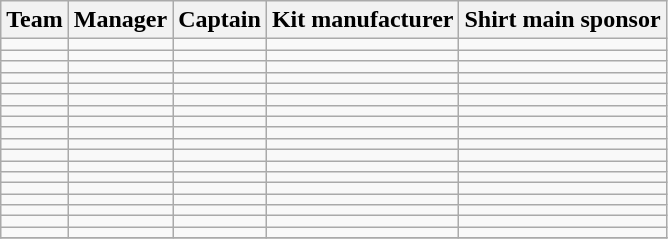<table class="wikitable sortable" style="text-align: left;">
<tr>
<th>Team</th>
<th>Manager</th>
<th>Captain</th>
<th>Kit manufacturer</th>
<th>Shirt main sponsor</th>
</tr>
<tr>
<td></td>
<td></td>
<td></td>
<td></td>
<td></td>
</tr>
<tr>
<td></td>
<td></td>
<td></td>
<td></td>
<td></td>
</tr>
<tr>
<td></td>
<td></td>
<td></td>
<td></td>
<td></td>
</tr>
<tr>
<td></td>
<td></td>
<td></td>
<td></td>
<td></td>
</tr>
<tr>
<td></td>
<td></td>
<td></td>
<td></td>
<td></td>
</tr>
<tr>
<td></td>
<td></td>
<td></td>
<td></td>
<td></td>
</tr>
<tr>
<td></td>
<td></td>
<td></td>
<td></td>
<td></td>
</tr>
<tr>
<td></td>
<td></td>
<td></td>
<td></td>
<td></td>
</tr>
<tr>
<td></td>
<td></td>
<td></td>
<td></td>
<td></td>
</tr>
<tr>
<td></td>
<td></td>
<td></td>
<td></td>
<td></td>
</tr>
<tr>
<td></td>
<td></td>
<td></td>
<td></td>
<td></td>
</tr>
<tr>
<td></td>
<td></td>
<td></td>
<td></td>
<td></td>
</tr>
<tr>
<td></td>
<td></td>
<td></td>
<td></td>
<td></td>
</tr>
<tr>
<td></td>
<td></td>
<td></td>
<td></td>
<td></td>
</tr>
<tr>
<td></td>
<td></td>
<td></td>
<td></td>
<td></td>
</tr>
<tr>
<td></td>
<td></td>
<td></td>
<td></td>
<td></td>
</tr>
<tr>
<td></td>
<td></td>
<td></td>
<td></td>
<td></td>
</tr>
<tr>
<td></td>
<td></td>
<td></td>
<td></td>
<td></td>
</tr>
<tr>
</tr>
</table>
